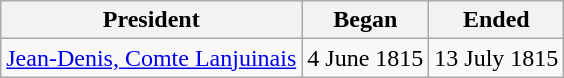<table class="wikitable">
<tr>
<th scope="col">President</th>
<th scope="col">Began</th>
<th scope="col">Ended</th>
</tr>
<tr>
<td><a href='#'>Jean-Denis, Comte Lanjuinais</a></td>
<td>4 June 1815</td>
<td>13 July 1815</td>
</tr>
</table>
